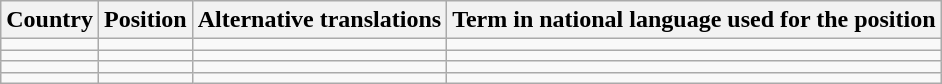<table class="wikitable">
<tr>
<th>Country</th>
<th>Position</th>
<th>Alternative translations</th>
<th>Term in national language used for the position</th>
</tr>
<tr>
<td></td>
<td></td>
<td></td>
<td></td>
</tr>
<tr>
<td></td>
<td></td>
<td></td>
<td></td>
</tr>
<tr>
<td></td>
<td></td>
<td></td>
<td></td>
</tr>
<tr>
<td></td>
<td></td>
<td></td>
<td></td>
</tr>
</table>
